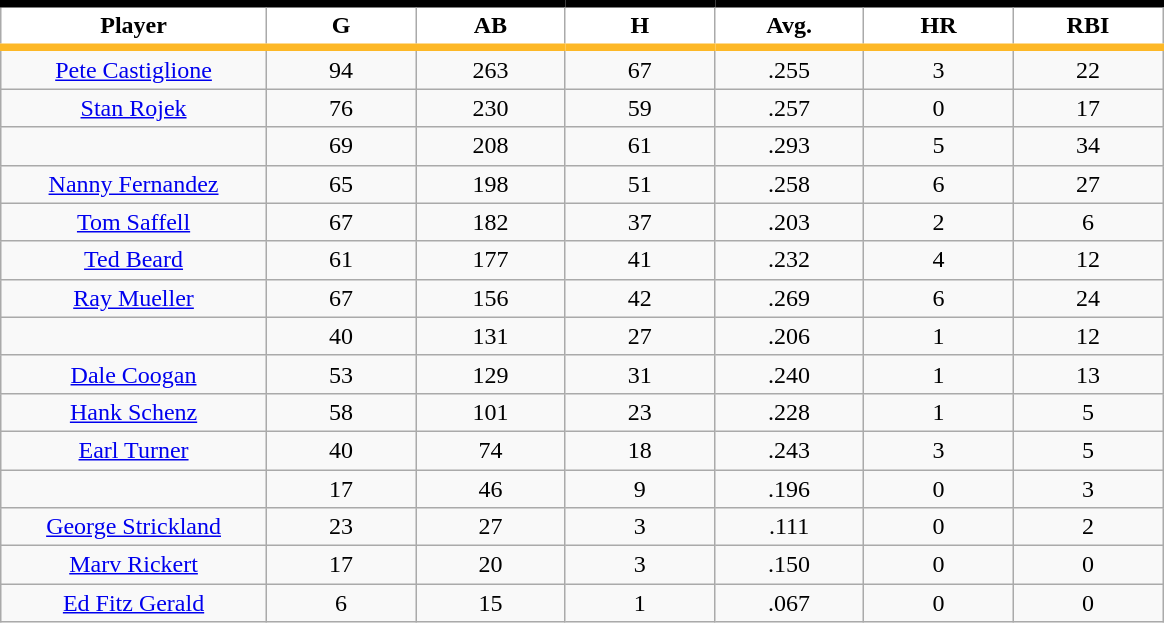<table class="wikitable sortable">
<tr>
<th style="background:#FFFFFF; border-top:#000000 5px solid; border-bottom:#FDB827 5px solid;" width="16%">Player</th>
<th style="background:#FFFFFF; border-top:#000000 5px solid; border-bottom:#FDB827 5px solid;" width="9%">G</th>
<th style="background:#FFFFFF; border-top:#000000 5px solid; border-bottom:#FDB827 5px solid;" width="9%">AB</th>
<th style="background:#FFFFFF; border-top:#000000 5px solid; border-bottom:#FDB827 5px solid;" width="9%">H</th>
<th style="background:#FFFFFF; border-top:#000000 5px solid; border-bottom:#FDB827 5px solid;" width="9%">Avg.</th>
<th style="background:#FFFFFF; border-top:#000000 5px solid; border-bottom:#FDB827 5px solid;" width="9%">HR</th>
<th style="background:#FFFFFF; border-top:#000000 5px solid; border-bottom:#FDB827 5px solid;" width="9%">RBI</th>
</tr>
<tr align="center">
<td><a href='#'>Pete Castiglione</a></td>
<td>94</td>
<td>263</td>
<td>67</td>
<td>.255</td>
<td>3</td>
<td>22</td>
</tr>
<tr align="center">
<td><a href='#'>Stan Rojek</a></td>
<td>76</td>
<td>230</td>
<td>59</td>
<td>.257</td>
<td>0</td>
<td>17</td>
</tr>
<tr align="center">
<td></td>
<td>69</td>
<td>208</td>
<td>61</td>
<td>.293</td>
<td>5</td>
<td>34</td>
</tr>
<tr align="center">
<td><a href='#'>Nanny Fernandez</a></td>
<td>65</td>
<td>198</td>
<td>51</td>
<td>.258</td>
<td>6</td>
<td>27</td>
</tr>
<tr align="center">
<td><a href='#'>Tom Saffell</a></td>
<td>67</td>
<td>182</td>
<td>37</td>
<td>.203</td>
<td>2</td>
<td>6</td>
</tr>
<tr align="center">
<td><a href='#'>Ted Beard</a></td>
<td>61</td>
<td>177</td>
<td>41</td>
<td>.232</td>
<td>4</td>
<td>12</td>
</tr>
<tr align="center">
<td><a href='#'>Ray Mueller</a></td>
<td>67</td>
<td>156</td>
<td>42</td>
<td>.269</td>
<td>6</td>
<td>24</td>
</tr>
<tr align="center">
<td></td>
<td>40</td>
<td>131</td>
<td>27</td>
<td>.206</td>
<td>1</td>
<td>12</td>
</tr>
<tr align="center">
<td><a href='#'>Dale Coogan</a></td>
<td>53</td>
<td>129</td>
<td>31</td>
<td>.240</td>
<td>1</td>
<td>13</td>
</tr>
<tr align="center">
<td><a href='#'>Hank Schenz</a></td>
<td>58</td>
<td>101</td>
<td>23</td>
<td>.228</td>
<td>1</td>
<td>5</td>
</tr>
<tr align="center">
<td><a href='#'>Earl Turner</a></td>
<td>40</td>
<td>74</td>
<td>18</td>
<td>.243</td>
<td>3</td>
<td>5</td>
</tr>
<tr align="center">
<td></td>
<td>17</td>
<td>46</td>
<td>9</td>
<td>.196</td>
<td>0</td>
<td>3</td>
</tr>
<tr align="center">
<td><a href='#'>George Strickland</a></td>
<td>23</td>
<td>27</td>
<td>3</td>
<td>.111</td>
<td>0</td>
<td>2</td>
</tr>
<tr align="center">
<td><a href='#'>Marv Rickert</a></td>
<td>17</td>
<td>20</td>
<td>3</td>
<td>.150</td>
<td>0</td>
<td>0</td>
</tr>
<tr align="center">
<td><a href='#'>Ed Fitz Gerald</a></td>
<td>6</td>
<td>15</td>
<td>1</td>
<td>.067</td>
<td>0</td>
<td>0</td>
</tr>
</table>
